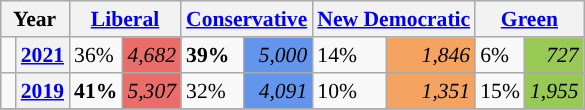<table class="wikitable" style="float:right; width:400; font-size:90%; margin-left:1em;">
<tr>
<th colspan="2" scope="col">Year</th>
<th colspan="2" scope="col"><a href='#'>Liberal</a></th>
<th colspan="2" scope="col"><a href='#'>Conservative</a></th>
<th colspan="2" scope="col"><a href='#'>New Democratic</a></th>
<th colspan="2" scope="col"><a href='#'>Green</a></th>
</tr>
<tr>
<td style="width: 0.25em; background-color: "></td>
<th><a href='#'>2021</a></th>
<td>36%</td>
<td style="text-align:right; background:#EA6D6A;"><em>4,682</em></td>
<td><strong>39%</strong></td>
<td style="text-align:right; background:#6495ED;"><em>5,000</em></td>
<td>14%</td>
<td style="text-align:right; background:#F4A460;"><em>1,846</em></td>
<td>6%</td>
<td style="text-align:right; background:#99C955;"><em>727</em></td>
</tr>
<tr>
<td style="width: 0.25em; background-color: "></td>
<th><a href='#'>2019</a></th>
<td><strong>41%</strong></td>
<td style="text-align:right; background:#EA6D6A;"><em>5,307</em></td>
<td>32%</td>
<td style="text-align:right; background:#6495ED;"><em>4,091</em></td>
<td>10%</td>
<td style="text-align:right; background:#F4A460;"><em>1,351</em></td>
<td>15%</td>
<td style="text-align:right; background:#99C955;"><em>1,955</em></td>
</tr>
<tr>
</tr>
</table>
